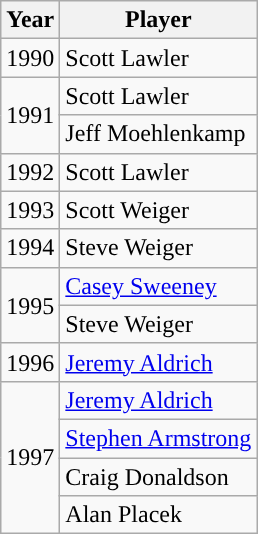<table class= wikitable>
<tr>
<th width=px>Year</th>
<th width=px>Player</th>
</tr>
<tr>
<td>1990</td>
<td>Scott Lawler</td>
</tr>
<tr>
<td rowspan=2>1991</td>
<td>Scott Lawler</td>
</tr>
<tr>
<td>Jeff Moehlenkamp</td>
</tr>
<tr>
<td>1992</td>
<td>Scott Lawler</td>
</tr>
<tr>
<td>1993</td>
<td>Scott Weiger</td>
</tr>
<tr>
<td>1994</td>
<td>Steve Weiger</td>
</tr>
<tr>
<td rowspan=2>1995</td>
<td><a href='#'>Casey Sweeney</a></td>
</tr>
<tr>
<td>Steve Weiger</td>
</tr>
<tr>
<td>1996</td>
<td><a href='#'>Jeremy Aldrich</a></td>
</tr>
<tr>
<td rowspan=4>1997</td>
<td><a href='#'>Jeremy Aldrich</a></td>
</tr>
<tr>
<td><a href='#'>Stephen Armstrong</a></td>
</tr>
<tr>
<td>Craig Donaldson</td>
</tr>
<tr>
<td>Alan Placek</td>
</tr>
</table>
